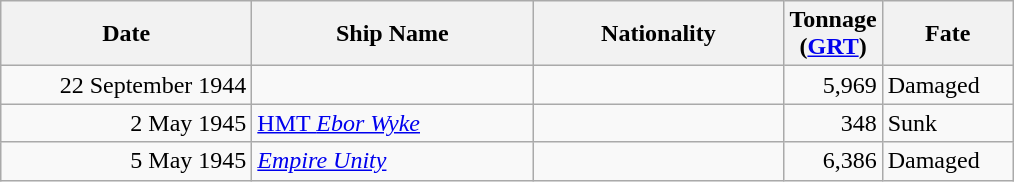<table class="wikitable sortable">
<tr>
<th width="160px">Date</th>
<th width="180px">Ship Name</th>
<th width="160px">Nationality</th>
<th width="25px">Tonnage <br>(<a href='#'>GRT</a>)</th>
<th width="80px">Fate</th>
</tr>
<tr>
<td align="right">22 September 1944</td>
<td align="left"></td>
<td align="left"></td>
<td align="right">5,969</td>
<td align="left">Damaged</td>
</tr>
<tr>
<td align="right">2 May 1945</td>
<td align="left"><a href='#'>HMT <em>Ebor Wyke</em></a></td>
<td align="left"></td>
<td align="right">348</td>
<td align="left">Sunk</td>
</tr>
<tr>
<td align="right">5 May 1945</td>
<td align="left"><a href='#'><em>Empire Unity</em></a></td>
<td align="left"></td>
<td align="right">6,386</td>
<td align="left">Damaged</td>
</tr>
</table>
